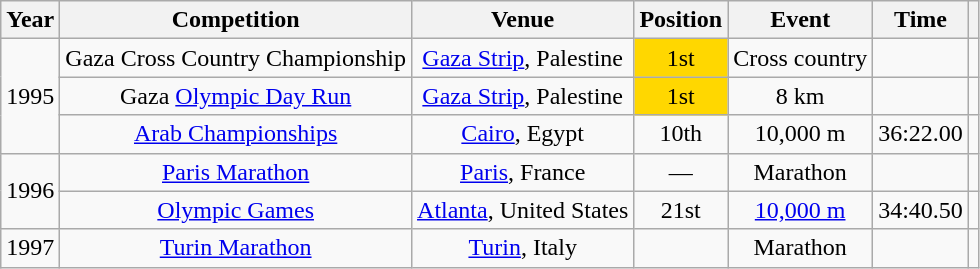<table class="wikitable sortable" style="text-align:center">
<tr>
<th scope="col">Year</th>
<th scope="col">Competition</th>
<th scope="col">Venue</th>
<th scope="col">Position</th>
<th scope="col">Event</th>
<th scope="col">Time</th>
<th scope="col" class="unsortable"></th>
</tr>
<tr>
<td rowspan=3>1995</td>
<td>Gaza Cross Country Championship</td>
<td><a href='#'>Gaza Strip</a>, Palestine</td>
<td bgcolor=gold>1st</td>
<td>Cross country</td>
<td></td>
<td></td>
</tr>
<tr>
<td>Gaza <a href='#'>Olympic Day Run</a></td>
<td><a href='#'>Gaza Strip</a>, Palestine</td>
<td bgcolor=gold>1st</td>
<td>8 km</td>
<td></td>
<td></td>
</tr>
<tr>
<td><a href='#'>Arab Championships</a></td>
<td><a href='#'>Cairo</a>, Egypt</td>
<td>10th</td>
<td>10,000 m</td>
<td>36:22.00</td>
<td></td>
</tr>
<tr>
<td rowspan=2>1996</td>
<td><a href='#'>Paris Marathon</a></td>
<td><a href='#'>Paris</a>, France</td>
<td>—</td>
<td>Marathon</td>
<td></td>
<td></td>
</tr>
<tr>
<td><a href='#'>Olympic Games</a></td>
<td><a href='#'>Atlanta</a>, United States</td>
<td>21st</td>
<td><a href='#'>10,000 m</a></td>
<td>34:40.50</td>
<td></td>
</tr>
<tr>
<td>1997</td>
<td><a href='#'>Turin Marathon</a></td>
<td><a href='#'>Turin</a>, Italy</td>
<td></td>
<td>Marathon</td>
<td></td>
<td></td>
</tr>
</table>
